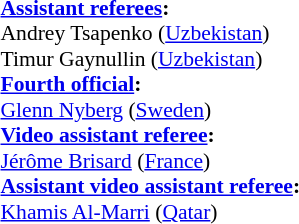<table width=50% style="font-size:90%">
<tr>
<td><br><strong><a href='#'>Assistant referees</a>:</strong>
<br>Andrey Tsapenko (<a href='#'>Uzbekistan</a>)
<br>Timur Gaynullin (<a href='#'>Uzbekistan</a>)
<br><strong><a href='#'>Fourth official</a>:</strong>
<br><a href='#'>Glenn Nyberg</a> (<a href='#'>Sweden</a>)
<br><strong><a href='#'>Video assistant referee</a>:</strong>
<br><a href='#'>Jérôme Brisard</a> (<a href='#'>France</a>)
<br><strong><a href='#'>Assistant video assistant referee</a>:</strong>
<br><a href='#'>Khamis Al-Marri</a> (<a href='#'>Qatar</a>)</td>
</tr>
</table>
